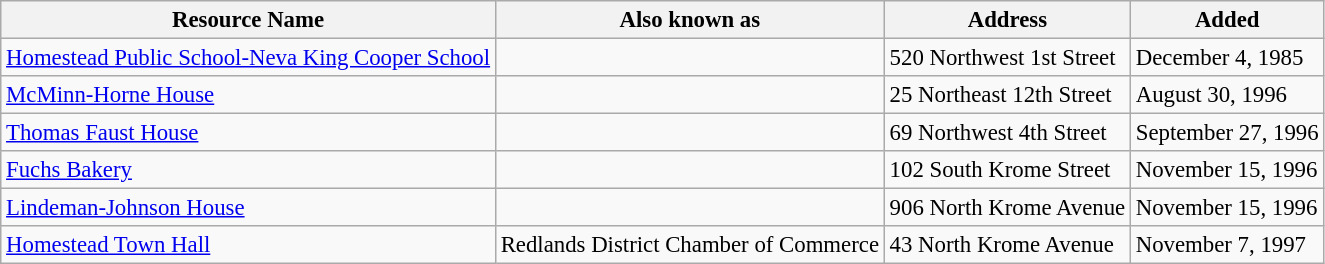<table class="wikitable" style="font-size: 95%;">
<tr>
<th>Resource Name</th>
<th>Also known as</th>
<th>Address</th>
<th>Added</th>
</tr>
<tr>
<td><a href='#'>Homestead Public School-Neva King Cooper School</a></td>
<td></td>
<td>520 Northwest 1st Street</td>
<td>December 4, 1985</td>
</tr>
<tr>
<td><a href='#'>McMinn-Horne House</a></td>
<td></td>
<td>25 Northeast 12th Street</td>
<td>August 30, 1996</td>
</tr>
<tr>
<td><a href='#'>Thomas Faust House</a></td>
<td></td>
<td>69 Northwest 4th Street</td>
<td>September 27, 1996</td>
</tr>
<tr>
<td><a href='#'>Fuchs Bakery</a></td>
<td></td>
<td>102 South Krome Street</td>
<td>November 15, 1996</td>
</tr>
<tr>
<td><a href='#'>Lindeman-Johnson House</a></td>
<td></td>
<td>906 North Krome Avenue</td>
<td>November 15, 1996</td>
</tr>
<tr>
<td><a href='#'>Homestead Town Hall</a></td>
<td>Redlands District Chamber of Commerce</td>
<td>43 North Krome Avenue</td>
<td>November 7, 1997</td>
</tr>
</table>
